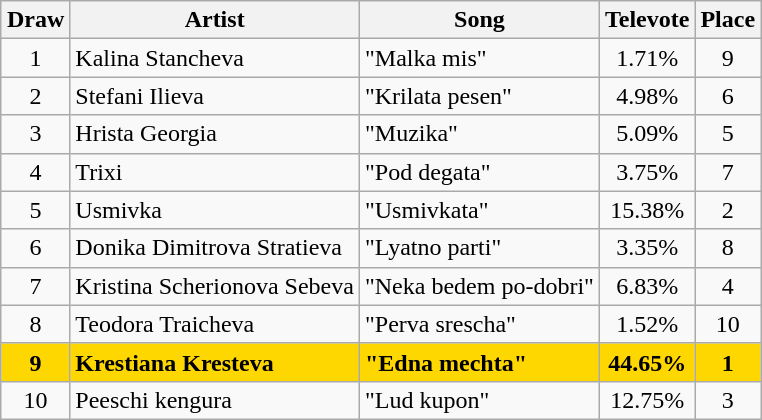<table class="sortable wikitable" style="margin: 1em auto 1em auto">
<tr>
<th>Draw</th>
<th>Artist</th>
<th>Song</th>
<th>Televote</th>
<th>Place</th>
</tr>
<tr>
<td align="center">1</td>
<td>Kalina Stancheva</td>
<td>"Malka mis"</td>
<td align="center">1.71%</td>
<td align="center">9</td>
</tr>
<tr>
<td align="center">2</td>
<td>Stefani Ilieva</td>
<td>"Krilata pesen"</td>
<td align="center">4.98%</td>
<td align="center">6</td>
</tr>
<tr>
<td align="center">3</td>
<td>Hrista Georgia</td>
<td>"Muzika"</td>
<td align="center">5.09%</td>
<td align="center">5</td>
</tr>
<tr>
<td align="center">4</td>
<td>Trixi</td>
<td>"Pod degata"</td>
<td align="center">3.75%</td>
<td align="center">7</td>
</tr>
<tr>
<td align="center">5</td>
<td>Usmivka</td>
<td>"Usmivkata"</td>
<td align="center">15.38%</td>
<td align="center">2</td>
</tr>
<tr>
<td align="center">6</td>
<td>Donika Dimitrova Stratieva</td>
<td>"Lyatno parti"</td>
<td align="center">3.35%</td>
<td align="center">8</td>
</tr>
<tr>
<td align="center">7</td>
<td>Kristina Scherionova Sebeva</td>
<td>"Neka bedem po-dobri"</td>
<td align="center">6.83%</td>
<td align="center">4</td>
</tr>
<tr>
<td align="center">8</td>
<td>Teodora Traicheva</td>
<td>"Perva srescha"</td>
<td align="center">1.52%</td>
<td align="center">10</td>
</tr>
<tr bgcolor="gold">
<td align="center"><strong>9</strong></td>
<td><strong>Krestiana Kresteva</strong></td>
<td><strong>"Edna mechta"</strong></td>
<td align="center"><strong>44.65%</strong></td>
<td align="center"><strong>1</strong></td>
</tr>
<tr>
<td align="center">10</td>
<td>Peeschi kengura</td>
<td>"Lud kupon"</td>
<td align="center">12.75%</td>
<td align="center">3</td>
</tr>
</table>
